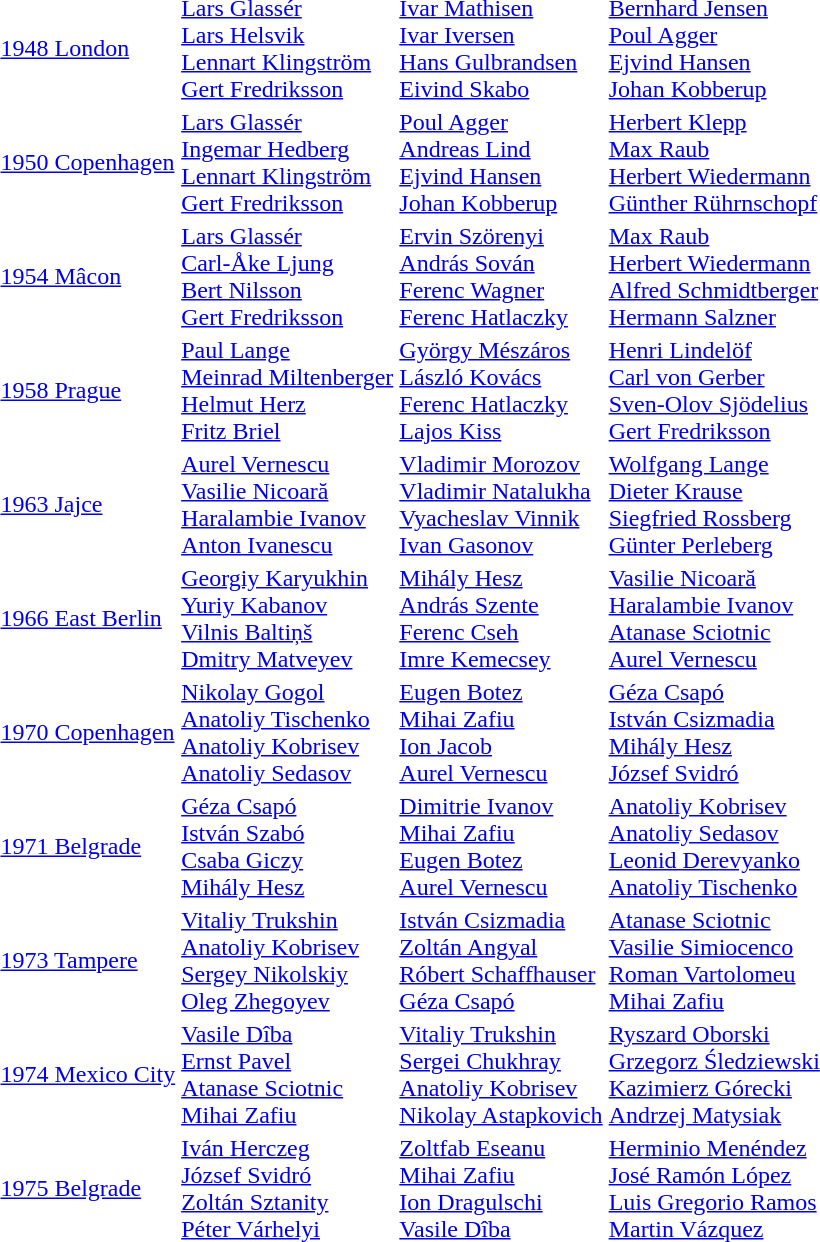<table>
<tr>
<td><a href='#'>1948 London</a></td>
<td><a href='#'>Lars Glassér</a><br><a href='#'>Lars Helsvik</a><br><a href='#'>Lennart Klingström</a><br><a href='#'>Gert Fredriksson</a><br></td>
<td><a href='#'>Ivar Mathisen</a><br><a href='#'>Ivar Iversen</a><br><a href='#'>Hans Gulbrandsen</a><br><a href='#'>Eivind Skabo</a><br></td>
<td><a href='#'>Bernhard Jensen</a><br><a href='#'>Poul Agger</a><br><a href='#'>Ejvind Hansen</a><br><a href='#'>Johan Kobberup</a><br></td>
</tr>
<tr>
<td><a href='#'>1950 Copenhagen</a></td>
<td><a href='#'>Lars Glassér</a><br><a href='#'>Ingemar Hedberg</a><br><a href='#'>Lennart Klingström</a><br><a href='#'>Gert Fredriksson</a><br></td>
<td><a href='#'>Poul Agger</a><br><a href='#'>Andreas Lind</a><br><a href='#'>Ejvind Hansen</a><br><a href='#'>Johan Kobberup</a><br></td>
<td><a href='#'>Herbert Klepp</a><br><a href='#'>Max Raub</a><br><a href='#'>Herbert Wiedermann</a><br><a href='#'>Günther Rührnschopf</a><br></td>
</tr>
<tr>
<td><a href='#'>1954 Mâcon</a></td>
<td><a href='#'>Lars Glassér</a><br><a href='#'>Carl-Åke Ljung</a><br><a href='#'>Bert Nilsson</a><br><a href='#'>Gert Fredriksson</a><br></td>
<td><a href='#'>Ervin Szörenyi</a><br><a href='#'>András Sován</a><br><a href='#'>Ferenc Wagner</a><br><a href='#'>Ferenc Hatlaczky</a><br></td>
<td><a href='#'>Max Raub</a><br><a href='#'>Herbert Wiedermann</a><br><a href='#'>Alfred Schmidtberger</a><br><a href='#'>Hermann Salzner</a><br></td>
</tr>
<tr>
<td><a href='#'>1958 Prague</a></td>
<td><a href='#'>Paul Lange</a><br><a href='#'>Meinrad Miltenberger</a><br><a href='#'>Helmut Herz</a><br><a href='#'>Fritz Briel</a><br></td>
<td><a href='#'>György Mészáros</a><br><a href='#'>László Kovács</a><br><a href='#'>Ferenc Hatlaczky</a><br><a href='#'>Lajos Kiss</a><br></td>
<td><a href='#'>Henri Lindelöf</a><br><a href='#'>Carl von Gerber</a><br><a href='#'>Sven-Olov Sjödelius</a><br><a href='#'>Gert Fredriksson</a><br></td>
</tr>
<tr>
<td><a href='#'>1963 Jajce</a></td>
<td><a href='#'>Aurel Vernescu</a><br><a href='#'>Vasilie Nicoară</a><br><a href='#'>Haralambie Ivanov</a><br><a href='#'>Anton Ivanescu</a><br></td>
<td><a href='#'>Vladimir Morozov</a><br><a href='#'>Vladimir Natalukha</a><br><a href='#'>Vyacheslav Vinnik</a><br><a href='#'>Ivan Gasonov</a><br></td>
<td><a href='#'>Wolfgang Lange</a><br><a href='#'>Dieter Krause</a><br><a href='#'>Siegfried Rossberg</a><br><a href='#'>Günter Perleberg</a><br></td>
</tr>
<tr>
<td><a href='#'>1966 East Berlin</a></td>
<td><a href='#'>Georgiy Karyukhin</a><br><a href='#'>Yuriy Kabanov</a><br><a href='#'>Vilnis Baltiņš</a><br><a href='#'>Dmitry Matveyev</a><br></td>
<td><a href='#'>Mihály Hesz</a><br><a href='#'>András Szente</a><br><a href='#'>Ferenc Cseh</a><br><a href='#'>Imre Kemecsey</a><br></td>
<td><a href='#'>Vasilie Nicoară</a><br><a href='#'>Haralambie Ivanov</a><br><a href='#'>Atanase Sciotnic</a><br><a href='#'>Aurel Vernescu</a><br></td>
</tr>
<tr>
<td><a href='#'>1970 Copenhagen</a></td>
<td><a href='#'>Nikolay Gogol</a><br><a href='#'>Anatoliy Tischenko</a><br><a href='#'>Anatoliy Kobrisev</a><br><a href='#'>Anatoliy Sedasov</a><br></td>
<td><a href='#'>Eugen Botez</a><br><a href='#'>Mihai Zafiu</a><br><a href='#'>Ion Jacob</a><br><a href='#'>Aurel Vernescu</a><br></td>
<td><a href='#'>Géza Csapó</a><br><a href='#'>István Csizmadia</a><br><a href='#'>Mihály Hesz</a><br><a href='#'>József Svidró  </a><br></td>
</tr>
<tr>
<td><a href='#'>1971 Belgrade</a></td>
<td><a href='#'>Géza Csapó</a><br><a href='#'>István Szabó</a><br><a href='#'>Csaba Giczy</a><br><a href='#'>Mihály Hesz</a><br></td>
<td><a href='#'>Dimitrie Ivanov</a><br><a href='#'>Mihai Zafiu</a><br><a href='#'>Eugen Botez</a><br><a href='#'>Aurel Vernescu</a><br></td>
<td><a href='#'>Anatoliy Kobrisev</a><br><a href='#'>Anatoliy Sedasov</a><br><a href='#'>Leonid Derevyanko</a><br><a href='#'>Anatoliy Tischenko</a><br></td>
</tr>
<tr>
<td><a href='#'>1973 Tampere</a></td>
<td><a href='#'>Vitaliy Trukshin</a><br><a href='#'>Anatoliy Kobrisev</a><br><a href='#'>Sergey Nikolskiy</a><br><a href='#'>Oleg Zhegoyev</a><br></td>
<td><a href='#'>István Csizmadia</a><br><a href='#'>Zoltán Angyal</a><br><a href='#'>Róbert Schaffhauser</a><br><a href='#'>Géza Csapó</a><br></td>
<td><a href='#'>Atanase Sciotnic</a><br><a href='#'>Vasilie Simiocenco</a><br><a href='#'>Roman Vartolomeu</a><br><a href='#'>Mihai Zafiu</a><br></td>
</tr>
<tr>
<td><a href='#'>1974 Mexico City</a></td>
<td><a href='#'>Vasile Dîba</a><br><a href='#'>Ernst Pavel</a><br><a href='#'>Atanase Sciotnic</a><br><a href='#'>Mihai Zafiu</a><br></td>
<td><a href='#'>Vitaliy Trukshin</a><br><a href='#'>Sergei Chukhray</a><br><a href='#'>Anatoliy Kobrisev</a><br><a href='#'>Nikolay Astapkovich</a><br></td>
<td><a href='#'>Ryszard Oborski</a><br><a href='#'>Grzegorz Śledziewski</a><br><a href='#'>Kazimierz Górecki</a><br><a href='#'>Andrzej Matysiak</a><br></td>
</tr>
<tr>
<td><a href='#'>1975 Belgrade</a></td>
<td><a href='#'>Iván Herczeg</a><br><a href='#'>József Svidró</a><br><a href='#'>Zoltán Sztanity</a><br><a href='#'>Péter Várhelyi</a><br></td>
<td><a href='#'>Zoltfab Eseanu</a><br><a href='#'>Mihai Zafiu</a><br><a href='#'>Ion Dragulschi</a><br><a href='#'>Vasile Dîba</a><br></td>
<td><a href='#'>Herminio Menéndez</a><br><a href='#'>José Ramón López</a><br><a href='#'>Luis Gregorio Ramos</a><br><a href='#'>Martin Vázquez</a><br></td>
</tr>
</table>
